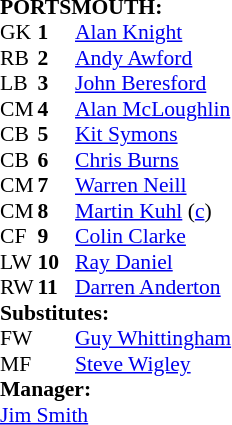<table style="font-size: 90%" cellspacing="0" cellpadding="0">
<tr>
<td colspan="4"><strong>PORTSMOUTH:</strong></td>
</tr>
<tr>
<th width="25"></th>
<th width="25"></th>
<th width="200"></th>
<th></th>
</tr>
<tr>
<td>GK</td>
<td><strong>1</strong></td>
<td> <a href='#'>Alan Knight</a></td>
</tr>
<tr>
<td>RB</td>
<td><strong>2</strong></td>
<td> <a href='#'>Andy Awford</a></td>
</tr>
<tr>
<td>LB</td>
<td><strong>3</strong></td>
<td> <a href='#'>John Beresford</a></td>
</tr>
<tr>
<td>CM</td>
<td><strong>4</strong></td>
<td> <a href='#'>Alan McLoughlin</a></td>
<td></td>
<td></td>
</tr>
<tr>
<td>CB</td>
<td><strong>5</strong></td>
<td> <a href='#'>Kit Symons</a></td>
</tr>
<tr>
<td>CB</td>
<td><strong>6</strong></td>
<td> <a href='#'>Chris Burns</a></td>
</tr>
<tr>
<td>CM</td>
<td><strong>7</strong></td>
<td> <a href='#'>Warren Neill</a></td>
</tr>
<tr>
<td>CM</td>
<td><strong>8</strong></td>
<td> <a href='#'>Martin Kuhl</a> (<a href='#'>c</a>)</td>
</tr>
<tr>
<td>CF</td>
<td><strong>9</strong></td>
<td> <a href='#'>Colin Clarke</a></td>
<td></td>
<td></td>
</tr>
<tr>
<td>LW</td>
<td><strong>10</strong></td>
<td> <a href='#'>Ray Daniel</a></td>
</tr>
<tr>
<td>RW</td>
<td><strong>11</strong></td>
<td> <a href='#'>Darren Anderton</a></td>
</tr>
<tr>
<td colspan=4><strong>Substitutes:</strong></td>
</tr>
<tr>
<td>FW</td>
<td></td>
<td> <a href='#'>Guy Whittingham</a></td>
<td></td>
<td></td>
</tr>
<tr>
<td>MF</td>
<td></td>
<td> <a href='#'>Steve Wigley</a></td>
<td></td>
<td></td>
</tr>
<tr>
<td colspan=4><strong>Manager:</strong></td>
</tr>
<tr>
<td colspan="4"> <a href='#'>Jim Smith</a></td>
</tr>
</table>
